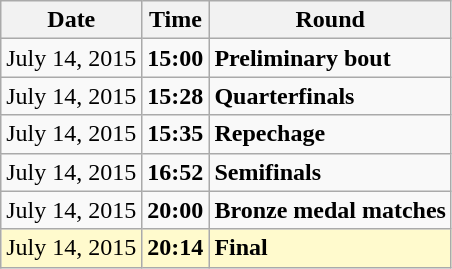<table class="wikitable">
<tr>
<th>Date</th>
<th>Time</th>
<th>Round</th>
</tr>
<tr>
<td>July 14, 2015</td>
<td><strong>15:00</strong></td>
<td><strong>Preliminary bout</strong></td>
</tr>
<tr>
<td>July 14, 2015</td>
<td><strong>15:28</strong></td>
<td><strong>Quarterfinals</strong></td>
</tr>
<tr>
<td>July 14, 2015</td>
<td><strong>15:35</strong></td>
<td><strong>Repechage</strong></td>
</tr>
<tr>
<td>July 14, 2015</td>
<td><strong>16:52</strong></td>
<td><strong>Semifinals</strong></td>
</tr>
<tr>
<td>July 14, 2015</td>
<td><strong>20:00</strong></td>
<td><strong>Bronze medal matches</strong></td>
</tr>
<tr style=background:lemonchiffon>
<td>July 14, 2015</td>
<td><strong>20:14</strong></td>
<td><strong>Final</strong></td>
</tr>
</table>
